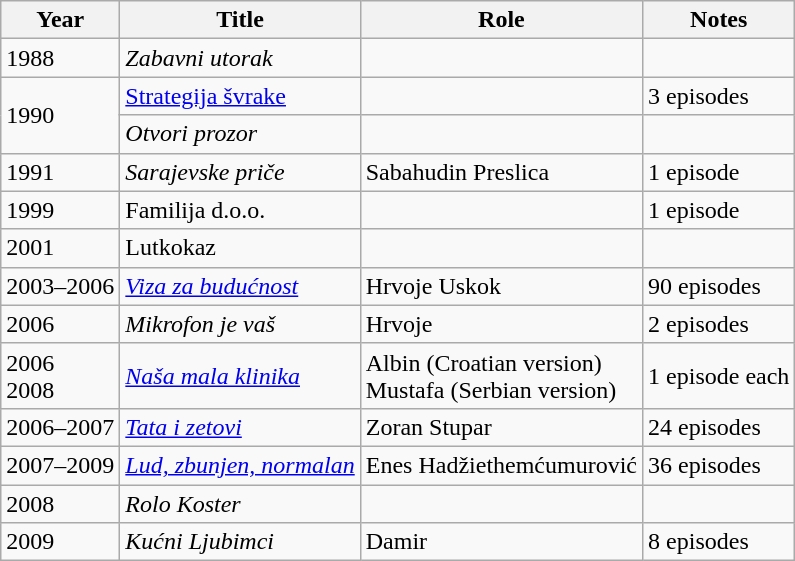<table class="wikitable sortable">
<tr>
<th>Year</th>
<th>Title</th>
<th>Role</th>
<th class="unsortable">Notes</th>
</tr>
<tr>
<td>1988</td>
<td><em>Zabavni utorak</em></td>
<td></td>
<td></td>
</tr>
<tr>
<td rowspan=2>1990</td>
<td><a href='#'>Strategija švrake</a></td>
<td></td>
<td>3 episodes</td>
</tr>
<tr>
<td><em>Otvori prozor</em></td>
<td></td>
<td></td>
</tr>
<tr>
<td>1991</td>
<td><em>Sarajevske priče</em></td>
<td>Sabahudin Preslica</td>
<td>1 episode</td>
</tr>
<tr>
<td>1999</td>
<td>Familija d.o.o.</td>
<td></td>
<td>1 episode</td>
</tr>
<tr>
<td>2001</td>
<td>Lutkokaz</td>
<td></td>
<td></td>
</tr>
<tr>
<td>2003–2006</td>
<td><em><a href='#'>Viza za budućnost</a></em></td>
<td>Hrvoje Uskok</td>
<td>90 episodes</td>
</tr>
<tr>
<td>2006</td>
<td><em>Mikrofon je vaš</em></td>
<td>Hrvoje</td>
<td>2 episodes</td>
</tr>
<tr>
<td>2006 <br> 2008</td>
<td><em><a href='#'>Naša mala klinika</a></em></td>
<td>Albin (Croatian version) <br> Mustafa (Serbian version)</td>
<td>1 episode each</td>
</tr>
<tr>
<td>2006–2007</td>
<td><em><a href='#'>Tata i zetovi</a></em></td>
<td>Zoran Stupar</td>
<td>24 episodes</td>
</tr>
<tr>
<td>2007–2009</td>
<td><em><a href='#'>Lud, zbunjen, normalan</a></em></td>
<td>Enes Hadžiethemćumurović</td>
<td>36 episodes</td>
</tr>
<tr>
<td>2008</td>
<td><em>Rolo Koster</em></td>
<td></td>
<td></td>
</tr>
<tr>
<td>2009</td>
<td><em>Kućni Ljubimci</em></td>
<td>Damir</td>
<td>8 episodes</td>
</tr>
</table>
